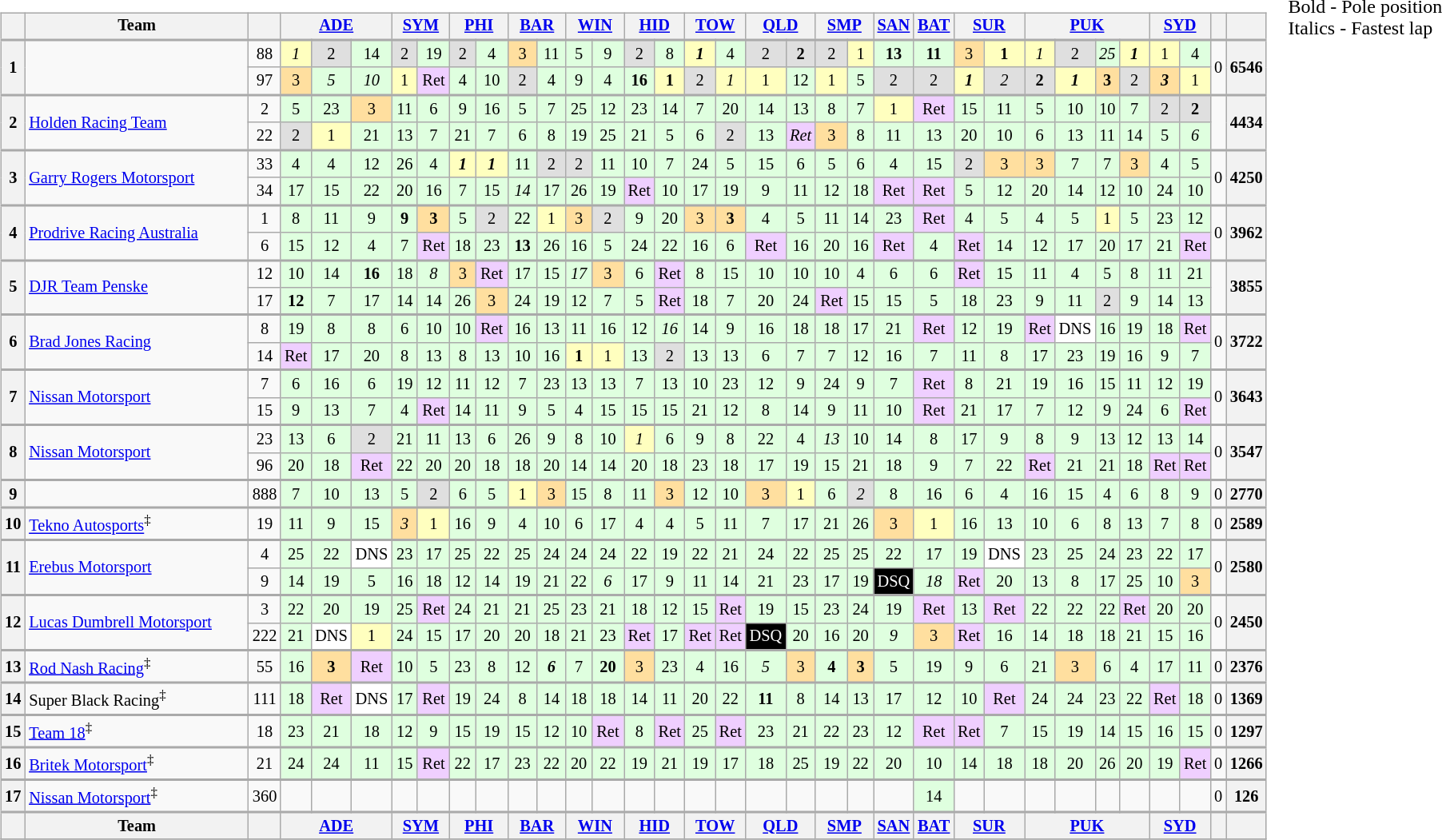<table>
<tr>
<td><br><table class="wikitable" style="font-size: 85%; text-align: center">
<tr style="background: #f9f9f9; vertical-align:top;">
<th valign="middle"></th>
<th valign="middle" width="150">Team</th>
<th valign="middle"></th>
<th colspan="3" width="63px"><a href='#'>ADE</a><br></th>
<th colspan="2" width="42px"><a href='#'>SYM</a><br></th>
<th colspan="2" width="42px"><a href='#'>PHI</a><br></th>
<th colspan="2" width="42px"><a href='#'>BAR</a><br></th>
<th colspan="2" width="42px"><a href='#'>WIN</a><br></th>
<th colspan="2" width="42px"><a href='#'>HID</a><br></th>
<th colspan="2" width="42px"><a href='#'>TOW</a><br></th>
<th colspan="2" width="42px"><a href='#'>QLD</a><br></th>
<th colspan="2" width="42px"><a href='#'>SMP</a><br></th>
<th width="21px"><strong><a href='#'>SAN</a><br></strong></th>
<th width="21px"><strong><a href='#'>BAT</a><br></strong></th>
<th colspan="2" width="42px"><strong><a href='#'>SUR</a><br></strong></th>
<th colspan="4" width="84px"><a href='#'>PUK</a><br></th>
<th colspan="2" width="42px"><a href='#'>SYD</a><br></th>
<th valign="middle"></th>
<th valign="middle"></th>
</tr>
<tr style="border-top:2px solid #aaaaaa">
<th rowspan="2">1</th>
<td rowspan="2" align="left"></td>
<td>88</td>
<td style="background: #ffffbf"><em>1</em></td>
<td style="background: #dfdfdf">2</td>
<td style="background: #dfffdf">14</td>
<td style="background: #dfdfdf">2</td>
<td style="background: #dfffdf">19</td>
<td style="background: #dfdfdf">2</td>
<td style="background: #dfffdf">4</td>
<td style="background: #ffdf9f">3</td>
<td style="background: #dfffdf">11</td>
<td style="background: #dfffdf">5</td>
<td style="background: #dfffdf">9</td>
<td style="background: #dfdfdf">2</td>
<td style="background: #dfffdf">8</td>
<td style="background: #ffffbf"><strong><em>1</em></strong></td>
<td style="background: #dfffdf">4</td>
<td style="background: #dfdfdf">2</td>
<td style="background: #dfdfdf"><strong>2</strong></td>
<td style="background: #dfdfdf">2</td>
<td style="background: #ffffbf">1</td>
<td style="background: #dfffdf"><strong>13</strong></td>
<td style="background: #dfffdf"><strong>11</strong></td>
<td style="background: #ffdf9f">3</td>
<td style="background: #ffffbf"><strong>1</strong></td>
<td style="background: #ffffbf"><em>1</em></td>
<td style="background: #dfdfdf">2</td>
<td style="background: #dfffdf"><em>25</em></td>
<td style="background: #ffffbf"><strong><em>1</em></strong></td>
<td style="background: #ffffbf">1</td>
<td style="background: #dfffdf">4</td>
<td rowspan="2">0</td>
<th rowspan="2">6546</th>
</tr>
<tr>
<td>97</td>
<td style="background: #ffdf9f">3</td>
<td style="background: #dfffdf"><em>5</em></td>
<td style="background: #dfffdf"><em>10</em></td>
<td style="background: #ffffbf">1</td>
<td style="background: #efcfff">Ret</td>
<td style="background: #dfffdf">4</td>
<td style="background: #dfffdf">10</td>
<td style="background: #dfdfdf">2</td>
<td style="background: #dfffdf">4</td>
<td style="background: #dfffdf">9</td>
<td style="background: #dfffdf">4</td>
<td style="background: #dfffdf"><strong>16</strong></td>
<td style="background: #ffffbf"><strong>1</strong></td>
<td style="background: #dfdfdf">2</td>
<td style="background: #ffffbf"><em>1</em></td>
<td style="background: #ffffbf">1</td>
<td style="background: #dfffdf">12</td>
<td style="background: #ffffbf">1</td>
<td style="background: #dfffdf">5</td>
<td style="background: #dfdfdf">2</td>
<td style="background: #dfdfdf">2</td>
<td style="background: #ffffbf"><strong><em>1</em></strong></td>
<td style="background: #dfdfdf"><em>2</em></td>
<td style="background: #dfdfdf"><strong>2</strong></td>
<td style="background: #ffffbf"><strong><em>1</em></strong></td>
<td style="background: #ffdf9f"><strong>3</strong></td>
<td style="background: #dfdfdf">2</td>
<td style="background: #ffdf9f"><strong><em>3</em></strong></td>
<td style="background: #ffffbf">1</td>
</tr>
<tr style="border-top:2px solid #aaaaaa">
<th rowspan="2">2</th>
<td rowspan="2" align="left"><a href='#'>Holden Racing Team</a></td>
<td>2</td>
<td style="background: #dfffdf">5</td>
<td style="background: #dfffdf">23</td>
<td style="background: #ffdf9f">3</td>
<td style="background: #dfffdf">11</td>
<td style="background: #dfffdf">6</td>
<td style="background: #dfffdf">9</td>
<td style="background: #dfffdf">16</td>
<td style="background: #dfffdf">5</td>
<td style="background: #dfffdf">7</td>
<td style="background: #dfffdf">25</td>
<td style="background: #dfffdf">12</td>
<td style="background: #dfffdf">23</td>
<td style="background: #dfffdf">14</td>
<td style="background: #dfffdf">7</td>
<td style="background: #dfffdf">20</td>
<td style="background: #dfffdf">14</td>
<td style="background: #dfffdf">13</td>
<td style="background: #dfffdf">8</td>
<td style="background: #dfffdf">7</td>
<td style="background: #ffffbf">1</td>
<td style="background: #efcfff">Ret</td>
<td style="background: #dfffdf">15</td>
<td style="background: #dfffdf">11</td>
<td style="background: #dfffdf">5</td>
<td style="background: #dfffdf">10</td>
<td style="background: #dfffdf">10</td>
<td style="background: #dfffdf">7</td>
<td style="background: #dfdfdf">2</td>
<td style="background: #dfdfdf"><strong>2</strong></td>
<td rowspan="2"></td>
<th rowspan="2">4434</th>
</tr>
<tr>
<td>22</td>
<td style="background: #dfdfdf">2</td>
<td style="background: #ffffbf">1</td>
<td style="background: #dfffdf">21</td>
<td style="background: #dfffdf">13</td>
<td style="background: #dfffdf">7</td>
<td style="background: #dfffdf">21</td>
<td style="background: #dfffdf">7</td>
<td style="background: #dfffdf">6</td>
<td style="background: #dfffdf">8</td>
<td style="background: #dfffdf">19</td>
<td style="background: #dfffdf">25</td>
<td style="background: #dfffdf">21</td>
<td style="background: #dfffdf">5</td>
<td style="background: #dfffdf">6</td>
<td style="background: #dfdfdf">2</td>
<td style="background: #dfffdf">13</td>
<td style="background: #efcfff"><em>Ret</em></td>
<td style="background: #ffdf9f">3</td>
<td style="background: #dfffdf">8</td>
<td style="background: #dfffdf">11</td>
<td style="background: #dfffdf">13</td>
<td style="background: #dfffdf">20</td>
<td style="background: #dfffdf">10</td>
<td style="background: #dfffdf">6</td>
<td style="background: #dfffdf">13</td>
<td style="background: #dfffdf">11</td>
<td style="background: #dfffdf">14</td>
<td style="background: #dfffdf">5</td>
<td style="background: #dfffdf"><em>6</em></td>
</tr>
<tr style="border-top:2px solid #aaaaaa">
<th rowspan="2">3</th>
<td rowspan="2" align="left"><a href='#'>Garry Rogers Motorsport</a></td>
<td>33</td>
<td style="background: #dfffdf">4</td>
<td style="background: #dfffdf">4</td>
<td style="background: #dfffdf">12</td>
<td style="background: #dfffdf">26</td>
<td style="background: #dfffdf">4</td>
<td style="background: #ffffbf"><strong><em>1</em></strong></td>
<td style="background: #ffffbf"><strong><em>1</em></strong></td>
<td style="background: #dfffdf">11</td>
<td style="background: #dfdfdf">2</td>
<td style="background: #dfdfdf">2</td>
<td style="background: #dfffdf">11</td>
<td style="background: #dfffdf">10</td>
<td style="background: #dfffdf">7</td>
<td style="background: #dfffdf">24</td>
<td style="background: #dfffdf">5</td>
<td style="background: #dfffdf">15</td>
<td style="background: #dfffdf">6</td>
<td style="background: #dfffdf">5</td>
<td style="background: #dfffdf">6</td>
<td style="background: #dfffdf">4</td>
<td style="background: #dfffdf">15</td>
<td style="background: #dfdfdf">2</td>
<td style="background: #ffdf9f">3</td>
<td style="background: #ffdf9f">3</td>
<td style="background: #dfffdf">7</td>
<td style="background: #dfffdf">7</td>
<td style="background: #ffdf9f">3</td>
<td style="background: #dfffdf">4</td>
<td style="background: #dfffdf">5</td>
<td rowspan="2">0</td>
<th rowspan="2">4250</th>
</tr>
<tr>
<td>34</td>
<td style="background: #dfffdf">17</td>
<td style="background: #dfffdf">15</td>
<td style="background: #dfffdf">22</td>
<td style="background: #dfffdf">20</td>
<td style="background: #dfffdf">16</td>
<td style="background: #dfffdf">7</td>
<td style="background: #dfffdf">15</td>
<td style="background: #dfffdf"><em>14</em></td>
<td style="background: #dfffdf">17</td>
<td style="background: #dfffdf">26</td>
<td style="background: #dfffdf">19</td>
<td style="background: #efcfff">Ret</td>
<td style="background: #dfffdf">10</td>
<td style="background: #dfffdf">17</td>
<td style="background: #dfffdf">19</td>
<td style="background: #dfffdf">9</td>
<td style="background: #dfffdf">11</td>
<td style="background: #dfffdf">12</td>
<td style="background: #dfffdf">18</td>
<td style="background: #efcfff">Ret</td>
<td style="background: #efcfff">Ret</td>
<td style="background: #dfffdf">5</td>
<td style="background: #dfffdf">12</td>
<td style="background: #dfffdf">20</td>
<td style="background: #dfffdf">14</td>
<td style="background: #dfffdf">12</td>
<td style="background: #dfffdf">10</td>
<td style="background: #dfffdf">24</td>
<td style="background: #dfffdf">10</td>
</tr>
<tr style="border-top:2px solid #aaaaaa">
<th rowspan="2">4</th>
<td rowspan="2" align="left"><a href='#'>Prodrive Racing Australia</a></td>
<td>1</td>
<td style="background: #dfffdf">8</td>
<td style="background: #dfffdf">11</td>
<td style="background: #dfffdf">9</td>
<td style="background: #dfffdf"><strong>9</strong></td>
<td style="background: #ffdf9f"><strong>3</strong></td>
<td style="background: #dfffdf">5</td>
<td style="background: #dfdfdf">2</td>
<td style="background: #dfffdf">22</td>
<td style="background: #ffffbf">1</td>
<td style="background: #ffdf9f">3</td>
<td style="background: #dfdfdf">2</td>
<td style="background: #dfffdf">9</td>
<td style="background: #dfffdf">20</td>
<td style="background: #ffdf9f">3</td>
<td style="background: #ffdf9f"><strong>3</strong></td>
<td style="background: #dfffdf">4</td>
<td style="background: #dfffdf">5</td>
<td style="background: #dfffdf">11</td>
<td style="background: #dfffdf">14</td>
<td style="background: #dfffdf">23</td>
<td style="background: #efcfff">Ret</td>
<td style="background: #dfffdf">4</td>
<td style="background: #dfffdf">5</td>
<td style="background: #dfffdf">4</td>
<td style="background: #dfffdf">5</td>
<td style="background: #ffffbf">1</td>
<td style="background: #dfffdf">5</td>
<td style="background: #dfffdf">23</td>
<td style="background: #dfffdf">12</td>
<td rowspan="2">0</td>
<th rowspan="2">3962</th>
</tr>
<tr>
<td>6</td>
<td style="background: #dfffdf">15</td>
<td style="background: #dfffdf">12</td>
<td style="background: #dfffdf">4</td>
<td style="background: #dfffdf">7</td>
<td style="background: #efcfff">Ret</td>
<td style="background: #dfffdf">18</td>
<td style="background: #dfffdf">23</td>
<td style="background: #dfffdf"><strong>13</strong></td>
<td style="background: #dfffdf">26</td>
<td style="background: #dfffdf">16</td>
<td style="background: #dfffdf">5</td>
<td style="background: #dfffdf">24</td>
<td style="background: #dfffdf">22</td>
<td style="background: #dfffdf">16</td>
<td style="background: #dfffdf">6</td>
<td style="background: #efcfff">Ret</td>
<td style="background: #dfffdf">16</td>
<td style="background: #dfffdf">20</td>
<td style="background: #dfffdf">16</td>
<td style="background: #efcfff">Ret</td>
<td style="background: #dfffdf">4</td>
<td style="background: #efcfff">Ret</td>
<td style="background: #dfffdf">14</td>
<td style="background: #dfffdf">12</td>
<td style="background: #dfffdf">17</td>
<td style="background: #dfffdf">20</td>
<td style="background: #dfffdf">17</td>
<td style="background: #dfffdf">21</td>
<td style="background: #efcfff">Ret</td>
</tr>
<tr style="border-top:2px solid #aaaaaa">
<th rowspan="2">5</th>
<td rowspan="2" align="left"><a href='#'>DJR Team Penske</a></td>
<td>12</td>
<td style="background: #dfffdf">10</td>
<td style="background: #dfffdf">14</td>
<td style="background: #dfffdf"><strong>16</strong></td>
<td style="background: #dfffdf">18</td>
<td style="background: #dfffdf"><em>8</em></td>
<td style="background: #ffdf9f">3</td>
<td style="background: #efcfff">Ret</td>
<td style="background: #dfffdf">17</td>
<td style="background: #dfffdf">15</td>
<td style="background: #dfffdf"><em>17</em></td>
<td style="background: #ffdf9f">3</td>
<td style="background: #dfffdf">6</td>
<td style="background: #efcfff">Ret</td>
<td style="background: #dfffdf">8</td>
<td style="background: #dfffdf">15</td>
<td style="background: #dfffdf">10</td>
<td style="background: #dfffdf">10</td>
<td style="background: #dfffdf">10</td>
<td style="background: #dfffdf">4</td>
<td style="background: #dfffdf">6</td>
<td style="background: #dfffdf">6</td>
<td style="background: #efcfff">Ret</td>
<td style="background: #dfffdf">15</td>
<td style="background: #dfffdf">11</td>
<td style="background: #dfffdf">4</td>
<td style="background: #dfffdf">5</td>
<td style="background: #dfffdf">8</td>
<td style="background: #dfffdf">11</td>
<td style="background: #dfffdf">21</td>
<td rowspan="2"></td>
<th rowspan="2">3855</th>
</tr>
<tr>
<td>17</td>
<td style="background: #dfffdf"><strong>12</strong></td>
<td style="background: #dfffdf">7</td>
<td style="background: #dfffdf">17</td>
<td style="background: #dfffdf">14</td>
<td style="background: #dfffdf">14</td>
<td style="background: #dfffdf">26</td>
<td style="background: #ffdf9f">3</td>
<td style="background: #dfffdf">24</td>
<td style="background: #dfffdf">19</td>
<td style="background: #dfffdf">12</td>
<td style="background: #dfffdf">7</td>
<td style="background: #dfffdf">5</td>
<td style="background: #efcfff">Ret</td>
<td style="background: #dfffdf">18</td>
<td style="background: #dfffdf">7</td>
<td style="background: #dfffdf">20</td>
<td style="background: #dfffdf">24</td>
<td style="background: #efcfff">Ret</td>
<td style="background: #dfffdf">15</td>
<td style="background: #dfffdf">15</td>
<td style="background: #dfffdf">5</td>
<td style="background: #dfffdf">18</td>
<td style="background: #dfffdf">23</td>
<td style="background: #dfffdf">9</td>
<td style="background: #dfffdf">11</td>
<td style="background: #dfdfdf">2</td>
<td style="background: #dfffdf">9</td>
<td style="background: #dfffdf">14</td>
<td style="background: #dfffdf">13</td>
</tr>
<tr style="border-top:2px solid #aaaaaa">
<th rowspan="2">6</th>
<td rowspan="2"  align="left"><a href='#'>Brad Jones Racing</a></td>
<td>8</td>
<td style="background: #dfffdf">19</td>
<td style="background: #dfffdf">8</td>
<td style="background: #dfffdf">8</td>
<td style="background: #dfffdf">6</td>
<td style="background: #dfffdf">10</td>
<td style="background: #dfffdf">10</td>
<td style="background: #efcfff">Ret</td>
<td style="background: #dfffdf">16</td>
<td style="background: #dfffdf">13</td>
<td style="background: #dfffdf">11</td>
<td style="background: #dfffdf">16</td>
<td style="background: #dfffdf">12</td>
<td style="background: #dfffdf"><em>16</em></td>
<td style="background: #dfffdf">14</td>
<td style="background: #dfffdf">9</td>
<td style="background: #dfffdf">16</td>
<td style="background: #dfffdf">18</td>
<td style="background: #dfffdf">18</td>
<td style="background: #dfffdf">17</td>
<td style="background: #dfffdf">21</td>
<td style="background: #efcfff">Ret</td>
<td style="background: #dfffdf">12</td>
<td style="background: #dfffdf">19</td>
<td style="background: #efcfff">Ret</td>
<td style="background: #ffffff">DNS</td>
<td style="background: #dfffdf">16</td>
<td style="background: #dfffdf">19</td>
<td style="background: #dfffdf">18</td>
<td style="background: #efcfff">Ret</td>
<td rowspan="2">0</td>
<th rowspan="2">3722</th>
</tr>
<tr>
<td>14</td>
<td style="background: #efcfff">Ret</td>
<td style="background: #dfffdf">17</td>
<td style="background: #dfffdf">20</td>
<td style="background: #dfffdf">8</td>
<td style="background: #dfffdf">13</td>
<td style="background: #dfffdf">8</td>
<td style="background: #dfffdf">13</td>
<td style="background: #dfffdf">10</td>
<td style="background: #dfffdf">16</td>
<td style="background: #ffffbf"><strong>1</strong></td>
<td style="background: #ffffbf">1</td>
<td style="background: #dfffdf">13</td>
<td style="background: #dfdfdf">2</td>
<td style="background: #dfffdf">13</td>
<td style="background: #dfffdf">13</td>
<td style="background: #dfffdf">6</td>
<td style="background: #dfffdf">7</td>
<td style="background: #dfffdf">7</td>
<td style="background: #dfffdf">12</td>
<td style="background: #dfffdf">16</td>
<td style="background: #dfffdf">7</td>
<td style="background: #dfffdf">11</td>
<td style="background: #dfffdf">8</td>
<td style="background: #dfffdf">17</td>
<td style="background: #dfffdf">23</td>
<td style="background: #dfffdf">19</td>
<td style="background: #dfffdf">16</td>
<td style="background: #dfffdf">9</td>
<td style="background: #dfffdf">7</td>
</tr>
<tr style="border-top:2px solid #aaaaaa">
<th rowspan="2">7</th>
<td rowspan="2"  align="left"><a href='#'>Nissan Motorsport</a></td>
<td>7</td>
<td style="background: #dfffdf">6</td>
<td style="background: #dfffdf">16</td>
<td style="background: #dfffdf">6</td>
<td style="background: #dfffdf">19</td>
<td style="background: #dfffdf">12</td>
<td style="background: #dfffdf">11</td>
<td style="background: #dfffdf">12</td>
<td style="background: #dfffdf">7</td>
<td style="background: #dfffdf">23</td>
<td style="background: #dfffdf">13</td>
<td style="background: #dfffdf">13</td>
<td style="background: #dfffdf">7</td>
<td style="background: #dfffdf">13</td>
<td style="background: #dfffdf">10</td>
<td style="background: #dfffdf">23</td>
<td style="background: #dfffdf">12</td>
<td style="background: #dfffdf">9</td>
<td style="background: #dfffdf">24</td>
<td style="background: #dfffdf">9</td>
<td style="background: #dfffdf">7</td>
<td style="background: #efcfff">Ret</td>
<td style="background: #dfffdf">8</td>
<td style="background: #dfffdf">21</td>
<td style="background: #dfffdf">19</td>
<td style="background: #dfffdf">16</td>
<td style="background: #dfffdf">15</td>
<td style="background: #dfffdf">11</td>
<td style="background: #dfffdf">12</td>
<td style="background: #dfffdf">19</td>
<td rowspan="2">0</td>
<th rowspan="2">3643</th>
</tr>
<tr>
<td>15</td>
<td style="background: #dfffdf">9</td>
<td style="background: #dfffdf">13</td>
<td style="background: #dfffdf">7</td>
<td style="background: #dfffdf">4</td>
<td style="background: #efcfff">Ret</td>
<td style="background: #dfffdf">14</td>
<td style="background: #dfffdf">11</td>
<td style="background: #dfffdf">9</td>
<td style="background: #dfffdf">5</td>
<td style="background: #dfffdf">4</td>
<td style="background: #dfffdf">15</td>
<td style="background: #dfffdf">15</td>
<td style="background: #dfffdf">15</td>
<td style="background: #dfffdf">21</td>
<td style="background: #dfffdf">12</td>
<td style="background: #dfffdf">8</td>
<td style="background: #dfffdf">14</td>
<td style="background: #dfffdf">9</td>
<td style="background: #dfffdf">11</td>
<td style="background: #dfffdf">10</td>
<td style="background: #efcfff">Ret</td>
<td style="background: #dfffdf">21</td>
<td style="background: #dfffdf">17</td>
<td style="background: #dfffdf">7</td>
<td style="background: #dfffdf">12</td>
<td style="background: #dfffdf">9</td>
<td style="background: #dfffdf">24</td>
<td style="background: #dfffdf">6</td>
<td style="background: #efcfff">Ret</td>
</tr>
<tr style="border-top:2px solid #aaaaaa">
<th rowspan="2">8</th>
<td rowspan="2" align="left"><a href='#'>Nissan Motorsport</a></td>
<td>23</td>
<td style="background: #dfffdf">13</td>
<td style="background: #dfffdf">6</td>
<td style="background: #dfdfdf">2</td>
<td style="background: #dfffdf">21</td>
<td style="background: #dfffdf">11</td>
<td style="background: #dfffdf">13</td>
<td style="background: #dfffdf">6</td>
<td style="background: #dfffdf">26</td>
<td style="background: #dfffdf">9</td>
<td style="background: #dfffdf">8</td>
<td style="background: #dfffdf">10</td>
<td style="background: #ffffbf"><em>1</em></td>
<td style="background: #dfffdf">6</td>
<td style="background: #dfffdf">9</td>
<td style="background: #dfffdf">8</td>
<td style="background: #dfffdf">22</td>
<td style="background: #dfffdf">4</td>
<td style="background: #dfffdf"><em>13</em></td>
<td style="background: #dfffdf">10</td>
<td style="background: #dfffdf">14</td>
<td style="background: #dfffdf">8</td>
<td style="background: #dfffdf">17</td>
<td style="background: #dfffdf">9</td>
<td style="background: #dfffdf">8</td>
<td style="background: #dfffdf">9</td>
<td style="background: #dfffdf">13</td>
<td style="background: #dfffdf">12</td>
<td style="background: #dfffdf">13</td>
<td style="background: #dfffdf">14</td>
<td rowspan="2">0</td>
<th rowspan="2">3547</th>
</tr>
<tr>
<td>96</td>
<td style="background: #dfffdf">20</td>
<td style="background: #dfffdf">18</td>
<td style="background: #efcfff">Ret</td>
<td style="background: #dfffdf">22</td>
<td style="background: #dfffdf">20</td>
<td style="background: #dfffdf">20</td>
<td style="background: #dfffdf">18</td>
<td style="background: #dfffdf">18</td>
<td style="background: #dfffdf">20</td>
<td style="background: #dfffdf">14</td>
<td style="background: #dfffdf">14</td>
<td style="background: #dfffdf">20</td>
<td style="background: #dfffdf">18</td>
<td style="background: #dfffdf">23</td>
<td style="background: #dfffdf">18</td>
<td style="background: #dfffdf">17</td>
<td style="background: #dfffdf">19</td>
<td style="background: #dfffdf">15</td>
<td style="background: #dfffdf">21</td>
<td style="background: #dfffdf">18</td>
<td style="background: #dfffdf">9</td>
<td style="background: #dfffdf">7</td>
<td style="background: #dfffdf">22</td>
<td style="background: #efcfff">Ret</td>
<td style="background: #dfffdf">21</td>
<td style="background: #dfffdf">21</td>
<td style="background: #dfffdf">18</td>
<td style="background: #efcfff">Ret</td>
<td style="background: #efcfff">Ret</td>
</tr>
<tr style="border-top:2px solid #aaaaaa">
<th>9</th>
<td align="left"></td>
<td>888</td>
<td style="background: #dfffdf">7</td>
<td style="background: #dfffdf">10</td>
<td style="background: #dfffdf">13</td>
<td style="background: #dfffdf">5</td>
<td style="background: #dfdfdf">2</td>
<td style="background: #dfffdf">6</td>
<td style="background: #dfffdf">5</td>
<td style="background: #ffffbf">1</td>
<td style="background: #ffdf9f">3</td>
<td style="background: #dfffdf">15</td>
<td style="background: #dfffdf">8</td>
<td style="background: #dfffdf">11</td>
<td style="background: #ffdf9f">3</td>
<td style="background: #dfffdf">12</td>
<td style="background: #dfffdf">10</td>
<td style="background: #ffdf9f">3</td>
<td style="background: #ffffbf">1</td>
<td style="background: #dfffdf">6</td>
<td style="background: #dfdfdf"><em>2</em></td>
<td style="background: #dfffdf">8</td>
<td style="background: #dfffdf">16</td>
<td style="background: #dfffdf">6</td>
<td style="background: #dfffdf">4</td>
<td style="background: #dfffdf">16</td>
<td style="background: #dfffdf">15</td>
<td style="background: #dfffdf">4</td>
<td style="background: #dfffdf">6</td>
<td style="background: #dfffdf">8</td>
<td style="background: #dfffdf">9</td>
<td>0</td>
<th>2770</th>
</tr>
<tr style="border-top:2px solid #aaaaaa">
<th>10</th>
<td align="left"><a href='#'>Tekno Autosports</a><sup>‡</sup></td>
<td>19</td>
<td style="background: #dfffdf">11</td>
<td style="background: #dfffdf">9</td>
<td style="background: #dfffdf">15</td>
<td style="background: #ffdf9f"><em>3</em></td>
<td style="background: #ffffbf">1</td>
<td style="background: #dfffdf">16</td>
<td style="background: #dfffdf">9</td>
<td style="background: #dfffdf">4</td>
<td style="background: #dfffdf">10</td>
<td style="background: #dfffdf">6</td>
<td style="background: #dfffdf">17</td>
<td style="background: #dfffdf">4</td>
<td style="background: #dfffdf">4</td>
<td style="background: #dfffdf">5</td>
<td style="background: #dfffdf">11</td>
<td style="background: #dfffdf">7</td>
<td style="background: #dfffdf">17</td>
<td style="background: #dfffdf">21</td>
<td style="background: #dfffdf">26</td>
<td style="background: #ffdf9f">3</td>
<td style="background: #ffffbf">1</td>
<td style="background: #dfffdf">16</td>
<td style="background: #dfffdf">13</td>
<td style="background: #dfffdf">10</td>
<td style="background: #dfffdf">6</td>
<td style="background: #dfffdf">8</td>
<td style="background: #dfffdf">13</td>
<td style="background: #dfffdf">7</td>
<td style="background: #dfffdf">8</td>
<td>0</td>
<th>2589</th>
</tr>
<tr style="border-top:2px solid #aaaaaa">
<th rowspan="2">11</th>
<td rowspan="2" align="left"><a href='#'>Erebus Motorsport</a></td>
<td>4</td>
<td style="background: #dfffdf">25</td>
<td style="background: #dfffdf">22</td>
<td style="background: #ffffff">DNS</td>
<td style="background: #dfffdf">23</td>
<td style="background: #dfffdf">17</td>
<td style="background: #dfffdf">25</td>
<td style="background: #dfffdf">22</td>
<td style="background: #dfffdf">25</td>
<td style="background: #dfffdf">24</td>
<td style="background: #dfffdf">24</td>
<td style="background: #dfffdf">24</td>
<td style="background: #dfffdf">22</td>
<td style="background: #dfffdf">19</td>
<td style="background: #dfffdf">22</td>
<td style="background: #dfffdf">21</td>
<td style="background: #dfffdf">24</td>
<td style="background: #dfffdf">22</td>
<td style="background: #dfffdf">25</td>
<td style="background: #dfffdf">25</td>
<td style="background: #dfffdf">22</td>
<td style="background: #dfffdf">17</td>
<td style="background: #dfffdf">19</td>
<td style="background: #ffffff">DNS</td>
<td style="background: #dfffdf">23</td>
<td style="background: #dfffdf">25</td>
<td style="background: #dfffdf">24</td>
<td style="background: #dfffdf">23</td>
<td style="background: #dfffdf">22</td>
<td style="background: #dfffdf">17</td>
<td rowspan="2">0</td>
<th rowspan="2">2580</th>
</tr>
<tr>
<td>9</td>
<td style="background: #dfffdf">14</td>
<td style="background: #dfffdf">19</td>
<td style="background: #dfffdf">5</td>
<td style="background: #dfffdf">16</td>
<td style="background: #dfffdf">18</td>
<td style="background: #dfffdf">12</td>
<td style="background: #dfffdf">14</td>
<td style="background: #dfffdf">19</td>
<td style="background: #dfffdf">21</td>
<td style="background: #dfffdf">22</td>
<td style="background: #dfffdf"><em>6</em></td>
<td style="background: #dfffdf">17</td>
<td style="background: #dfffdf">9</td>
<td style="background: #dfffdf">11</td>
<td style="background: #dfffdf">14</td>
<td style="background: #dfffdf">21</td>
<td style="background: #dfffdf">23</td>
<td style="background: #dfffdf">17</td>
<td style="background: #dfffdf">19</td>
<td style="background: black; color: white">DSQ</td>
<td style="background: #dfffdf"><em>18</em></td>
<td style="background: #efcfff">Ret</td>
<td style="background: #dfffdf">20</td>
<td style="background: #dfffdf">13</td>
<td style="background: #dfffdf">8</td>
<td style="background: #dfffdf">17</td>
<td style="background: #dfffdf">25</td>
<td style="background: #dfffdf">10</td>
<td style="background: #ffdf9f">3</td>
</tr>
<tr style="border-top:2px solid #aaaaaa">
<th rowspan="2">12</th>
<td rowspan="2" align="left"><a href='#'>Lucas Dumbrell Motorsport</a></td>
<td>3</td>
<td style="background: #dfffdf">22</td>
<td style="background: #dfffdf">20</td>
<td style="background: #dfffdf">19</td>
<td style="background: #dfffdf">25</td>
<td style="background: #efcfff">Ret</td>
<td style="background: #dfffdf">24</td>
<td style="background: #dfffdf">21</td>
<td style="background: #dfffdf">21</td>
<td style="background: #dfffdf">25</td>
<td style="background: #dfffdf">23</td>
<td style="background: #dfffdf">21</td>
<td style="background: #dfffdf">18</td>
<td style="background: #dfffdf">12</td>
<td style="background: #dfffdf">15</td>
<td style="background: #efcfff">Ret</td>
<td style="background: #dfffdf">19</td>
<td style="background: #dfffdf">15</td>
<td style="background: #dfffdf">23</td>
<td style="background: #dfffdf">24</td>
<td style="background: #dfffdf">19</td>
<td style="background: #efcfff">Ret</td>
<td style="background: #dfffdf">13</td>
<td style="background: #efcfff">Ret</td>
<td style="background: #dfffdf">22</td>
<td style="background: #dfffdf">22</td>
<td style="background: #dfffdf">22</td>
<td style="background: #efcfff">Ret</td>
<td style="background: #dfffdf">20</td>
<td style="background: #dfffdf">20</td>
<td rowspan="2">0</td>
<th rowspan="2">2450</th>
</tr>
<tr>
<td>222</td>
<td style="background: #dfffdf">21</td>
<td style="background: #ffffff">DNS</td>
<td style="background: #ffffbf">1</td>
<td style="background: #dfffdf">24</td>
<td style="background: #dfffdf">15</td>
<td style="background: #dfffdf">17</td>
<td style="background: #dfffdf">20</td>
<td style="background: #dfffdf">20</td>
<td style="background: #dfffdf">18</td>
<td style="background: #dfffdf">21</td>
<td style="background: #dfffdf">23</td>
<td style="background: #efcfff">Ret</td>
<td style="background: #dfffdf">17</td>
<td style="background: #efcfff">Ret</td>
<td style="background: #efcfff">Ret</td>
<td style="background: black; color: white">DSQ</td>
<td style="background: #dfffdf">20</td>
<td style="background: #dfffdf">16</td>
<td style="background: #dfffdf">20</td>
<td style="background: #dfffdf"><em>9</em></td>
<td style="background: #ffdf9f">3</td>
<td style="background: #efcfff">Ret</td>
<td style="background: #dfffdf">16</td>
<td style="background: #dfffdf">14</td>
<td style="background: #dfffdf">18</td>
<td style="background: #dfffdf">18</td>
<td style="background: #dfffdf">21</td>
<td style="background: #dfffdf">15</td>
<td style="background: #dfffdf">16</td>
</tr>
<tr style="border-top:2px solid #aaaaaa">
<th>13</th>
<td align="left"><a href='#'>Rod Nash Racing</a><sup>‡</sup></td>
<td>55</td>
<td style="background: #dfffdf">16</td>
<td style="background: #ffdf9f"><strong>3</strong></td>
<td style="background: #efcfff">Ret</td>
<td style="background: #dfffdf">10</td>
<td style="background: #dfffdf">5</td>
<td style="background: #dfffdf">23</td>
<td style="background: #dfffdf">8</td>
<td style="background: #dfffdf">12</td>
<td style="background: #dfffdf"><strong><em>6</em></strong></td>
<td style="background: #dfffdf">7</td>
<td style="background: #dfffdf"><strong>20</strong></td>
<td style="background: #ffdf9f">3</td>
<td style="background: #dfffdf">23</td>
<td style="background: #dfffdf">4</td>
<td style="background: #dfffdf">16</td>
<td style="background: #dfffdf"><em>5</em></td>
<td style="background: #ffdf9f">3</td>
<td style="background: #dfffdf"><strong>4</strong></td>
<td style="background: #ffdf9f"><strong>3</strong></td>
<td style="background: #dfffdf">5</td>
<td style="background: #dfffdf">19</td>
<td style="background: #dfffdf">9</td>
<td style="background: #dfffdf">6</td>
<td style="background: #dfffdf">21</td>
<td style="background: #ffdf9f">3</td>
<td style="background: #dfffdf">6</td>
<td style="background: #dfffdf">4</td>
<td style="background: #dfffdf">17</td>
<td style="background: #dfffdf">11</td>
<td>0</td>
<th>2376</th>
</tr>
<tr style="border-top:2px solid #aaaaaa">
<th>14</th>
<td align="left">Super Black Racing<sup>‡</sup></td>
<td>111</td>
<td style="background: #dfffdf">18</td>
<td style="background: #efcfff">Ret</td>
<td style="background: #ffffff">DNS</td>
<td style="background: #dfffdf">17</td>
<td style="background: #efcfff">Ret</td>
<td style="background: #dfffdf">19</td>
<td style="background: #dfffdf">24</td>
<td style="background: #dfffdf">8</td>
<td style="background: #dfffdf">14</td>
<td style="background: #dfffdf">18</td>
<td style="background: #dfffdf">18</td>
<td style="background: #dfffdf">14</td>
<td style="background: #dfffdf">11</td>
<td style="background: #dfffdf">20</td>
<td style="background: #dfffdf">22</td>
<td style="background: #dfffdf"><strong>11</strong></td>
<td style="background: #dfffdf">8</td>
<td style="background: #dfffdf">14</td>
<td style="background: #dfffdf">13</td>
<td style="background: #dfffdf">17</td>
<td style="background: #dfffdf">12</td>
<td style="background: #dfffdf">10</td>
<td style="background: #efcfff">Ret</td>
<td style="background: #dfffdf">24</td>
<td style="background: #dfffdf">24</td>
<td style="background: #dfffdf">23</td>
<td style="background: #dfffdf">22</td>
<td style="background: #efcfff">Ret</td>
<td style="background: #dfffdf">18</td>
<td>0</td>
<th>1369</th>
</tr>
<tr style="border-top:2px solid #aaaaaa">
<th>15</th>
<td align="left"><a href='#'>Team 18</a><sup>‡</sup></td>
<td>18</td>
<td style="background: #dfffdf">23</td>
<td style="background: #dfffdf">21</td>
<td style="background: #dfffdf">18</td>
<td style="background: #dfffdf">12</td>
<td style="background: #dfffdf">9</td>
<td style="background: #dfffdf">15</td>
<td style="background: #dfffdf">19</td>
<td style="background: #dfffdf">15</td>
<td style="background: #dfffdf">12</td>
<td style="background: #dfffdf">10</td>
<td style="background: #efcfff">Ret</td>
<td style="background: #dfffdf">8</td>
<td style="background: #efcfff">Ret</td>
<td style="background: #dfffdf">25</td>
<td style="background: #efcfff">Ret</td>
<td style="background: #dfffdf">23</td>
<td style="background: #dfffdf">21</td>
<td style="background: #dfffdf">22</td>
<td style="background: #dfffdf">23</td>
<td style="background: #dfffdf">12</td>
<td style="background: #efcfff">Ret</td>
<td style="background: #efcfff">Ret</td>
<td style="background: #dfffdf">7</td>
<td style="background: #dfffdf">15</td>
<td style="background: #dfffdf">19</td>
<td style="background: #dfffdf">14</td>
<td style="background: #dfffdf">15</td>
<td style="background: #dfffdf">16</td>
<td style="background: #dfffdf">15</td>
<td>0</td>
<th>1297</th>
</tr>
<tr style="border-top:2px solid #aaaaaa">
<th>16</th>
<td align="left"><a href='#'>Britek Motorsport</a><sup>‡</sup></td>
<td>21</td>
<td style="background: #dfffdf">24</td>
<td style="background: #dfffdf">24</td>
<td style="background: #dfffdf">11</td>
<td style="background: #dfffdf">15</td>
<td style="background: #efcfff">Ret</td>
<td style="background: #dfffdf">22</td>
<td style="background: #dfffdf">17</td>
<td style="background: #dfffdf">23</td>
<td style="background: #dfffdf">22</td>
<td style="background: #dfffdf">20</td>
<td style="background: #dfffdf">22</td>
<td style="background: #dfffdf">19</td>
<td style="background: #dfffdf">21</td>
<td style="background: #dfffdf">19</td>
<td style="background: #dfffdf">17</td>
<td style="background: #dfffdf">18</td>
<td style="background: #dfffdf">25</td>
<td style="background: #dfffdf">19</td>
<td style="background: #dfffdf">22</td>
<td style="background: #dfffdf">20</td>
<td style="background: #dfffdf">10</td>
<td style="background: #dfffdf">14</td>
<td style="background: #dfffdf">18</td>
<td style="background: #dfffdf">18</td>
<td style="background: #dfffdf">20</td>
<td style="background: #dfffdf">26</td>
<td style="background: #dfffdf">20</td>
<td style="background: #dfffdf">19</td>
<td style="background: #efcfff">Ret</td>
<td>0</td>
<th>1266</th>
</tr>
<tr style="border-top:2px solid #aaaaaa">
<th>17</th>
<td align="left"><a href='#'>Nissan Motorsport</a><sup>‡</sup></td>
<td>360</td>
<td></td>
<td></td>
<td></td>
<td></td>
<td></td>
<td></td>
<td></td>
<td></td>
<td></td>
<td></td>
<td></td>
<td></td>
<td></td>
<td></td>
<td></td>
<td></td>
<td></td>
<td></td>
<td></td>
<td></td>
<td style="background: #dfffdf">14</td>
<td></td>
<td></td>
<td></td>
<td></td>
<td></td>
<td></td>
<td></td>
<td></td>
<td>0</td>
<th>126</th>
</tr>
<tr style="background:##f9f9f9; vertical-align:top; border-top:2px solid #aaaaaa;">
<th valign="middle"></th>
<th valign="middle" width="180">Team</th>
<th valign="middle"></th>
<th colspan="3" width="63px"><a href='#'>ADE</a><br></th>
<th colspan="2" width="42px"><a href='#'>SYM</a><br></th>
<th colspan="2" width="42px"><a href='#'>PHI</a><br></th>
<th colspan="2" width="42px"><a href='#'>BAR</a><br></th>
<th colspan="2" width="42px"><a href='#'>WIN</a><br></th>
<th colspan="2" width="42px"><a href='#'>HID</a><br></th>
<th colspan="2" width="42px"><a href='#'>TOW</a><br></th>
<th colspan="2" width="42px"><a href='#'>QLD</a><br></th>
<th colspan="2" width="42px"><a href='#'>SMP</a><br></th>
<th width="21px"><strong><a href='#'>SAN</a><br></strong></th>
<th width="21px"><strong><a href='#'>BAT</a><br></strong></th>
<th colspan="2" width="42px"><strong><a href='#'>SUR</a><br></strong></th>
<th colspan="4" width="84px"><a href='#'>PUK</a><br></th>
<th colspan="2" width="42px"><a href='#'>SYD</a><br></th>
<th valign="middle"></th>
<th valign="middle"></th>
</tr>
<tr>
</tr>
</table>
</td>
<td valign="top"><br>
<div>Bold - Pole position<br>
Italics - Fastest lap</div></td>
</tr>
</table>
